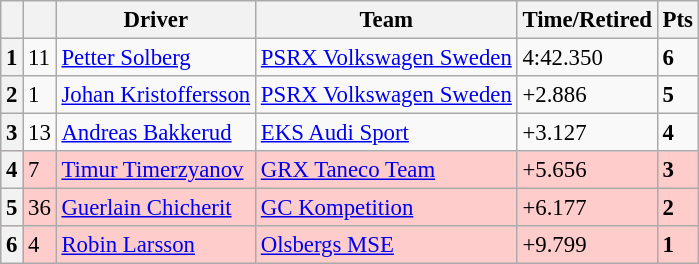<table class=wikitable style="font-size:95%">
<tr>
<th></th>
<th></th>
<th>Driver</th>
<th>Team</th>
<th>Time/Retired</th>
<th>Pts</th>
</tr>
<tr>
<th>1</th>
<td>11</td>
<td> <a href='#'>Petter Solberg</a></td>
<td><a href='#'>PSRX Volkswagen Sweden</a></td>
<td>4:42.350</td>
<td><strong>6</strong></td>
</tr>
<tr>
<th>2</th>
<td>1</td>
<td> <a href='#'>Johan Kristoffersson</a></td>
<td><a href='#'>PSRX Volkswagen Sweden</a></td>
<td>+2.886</td>
<td><strong>5</strong></td>
</tr>
<tr>
<th>3</th>
<td>13</td>
<td> <a href='#'>Andreas Bakkerud</a></td>
<td><a href='#'>EKS Audi Sport</a></td>
<td>+3.127</td>
<td><strong>4</strong></td>
</tr>
<tr style="background:#ffcccc;">
<th>4</th>
<td>7</td>
<td> <a href='#'>Timur Timerzyanov</a></td>
<td><a href='#'>GRX Taneco Team</a></td>
<td>+5.656</td>
<td><strong>3</strong></td>
</tr>
<tr style="background:#ffcccc;">
<th>5</th>
<td>36</td>
<td> <a href='#'>Guerlain Chicherit</a></td>
<td><a href='#'>GC Kompetition</a></td>
<td>+6.177</td>
<td><strong>2</strong></td>
</tr>
<tr style="background:#ffcccc;">
<th>6</th>
<td>4</td>
<td> <a href='#'>Robin Larsson</a></td>
<td><a href='#'>Olsbergs MSE</a></td>
<td>+9.799</td>
<td><strong>1</strong></td>
</tr>
</table>
